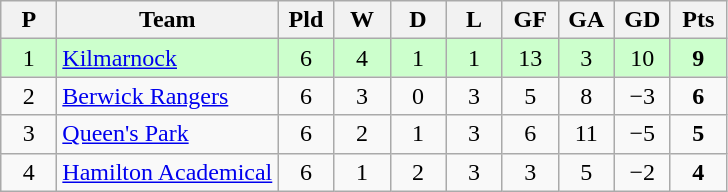<table class="wikitable" style="text-align: center;">
<tr>
<th width=30>P</th>
<th width=140>Team</th>
<th width=30>Pld</th>
<th width=30>W</th>
<th width=30>D</th>
<th width=30>L</th>
<th width=30>GF</th>
<th width=30>GA</th>
<th width=30>GD</th>
<th width=30>Pts</th>
</tr>
<tr style="background:#ccffcc;">
<td>1</td>
<td align=left><a href='#'>Kilmarnock</a></td>
<td>6</td>
<td>4</td>
<td>1</td>
<td>1</td>
<td>13</td>
<td>3</td>
<td>10</td>
<td><strong>9</strong></td>
</tr>
<tr>
<td>2</td>
<td align=left><a href='#'>Berwick Rangers</a></td>
<td>6</td>
<td>3</td>
<td>0</td>
<td>3</td>
<td>5</td>
<td>8</td>
<td>−3</td>
<td><strong>6</strong></td>
</tr>
<tr>
<td>3</td>
<td align=left><a href='#'>Queen's Park</a></td>
<td>6</td>
<td>2</td>
<td>1</td>
<td>3</td>
<td>6</td>
<td>11</td>
<td>−5</td>
<td><strong>5</strong></td>
</tr>
<tr>
<td>4</td>
<td align=left><a href='#'>Hamilton Academical</a></td>
<td>6</td>
<td>1</td>
<td>2</td>
<td>3</td>
<td>3</td>
<td>5</td>
<td>−2</td>
<td><strong>4</strong></td>
</tr>
</table>
